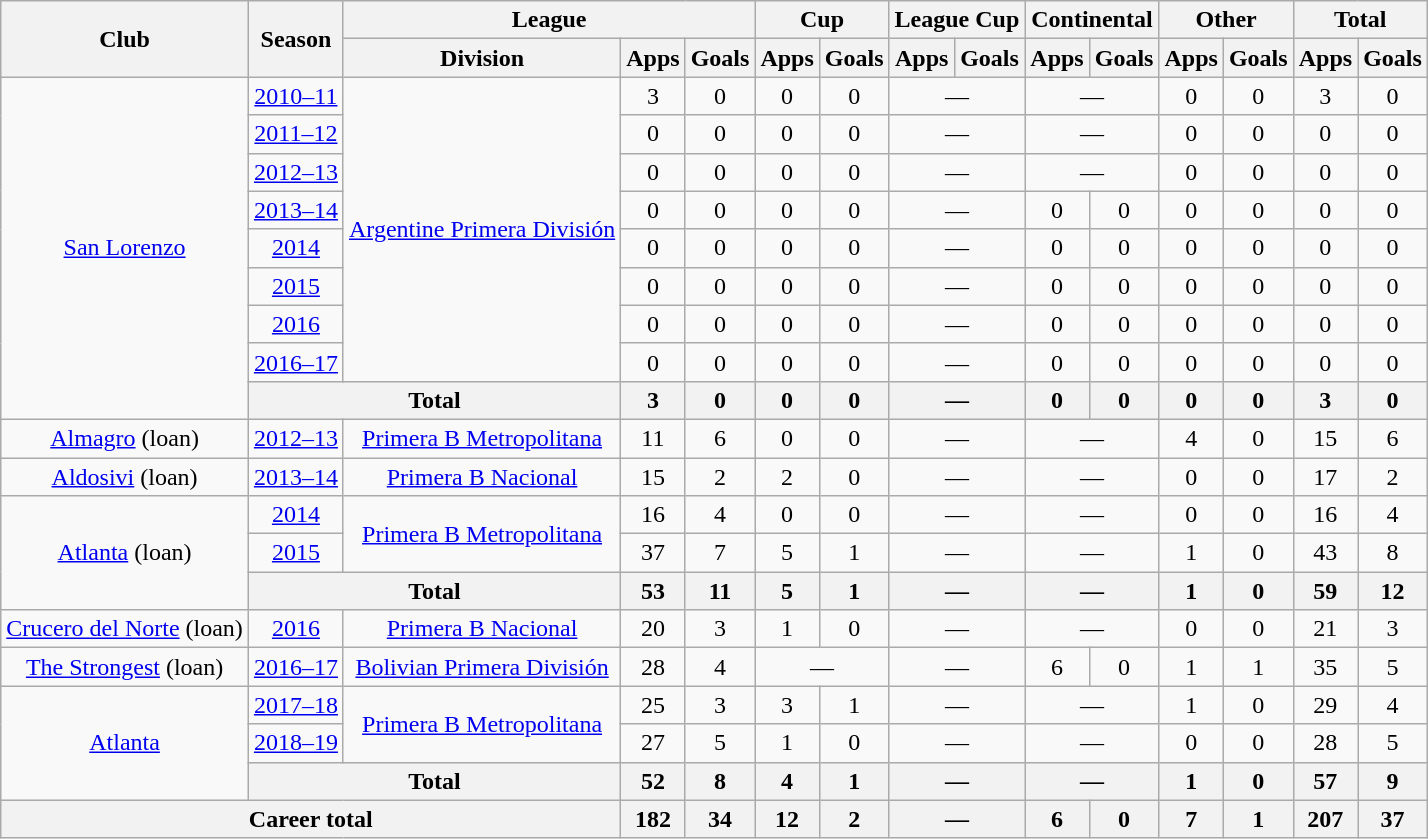<table class="wikitable" style="text-align:center">
<tr>
<th rowspan="2">Club</th>
<th rowspan="2">Season</th>
<th colspan="3">League</th>
<th colspan="2">Cup</th>
<th colspan="2">League Cup</th>
<th colspan="2">Continental</th>
<th colspan="2">Other</th>
<th colspan="2">Total</th>
</tr>
<tr>
<th>Division</th>
<th>Apps</th>
<th>Goals</th>
<th>Apps</th>
<th>Goals</th>
<th>Apps</th>
<th>Goals</th>
<th>Apps</th>
<th>Goals</th>
<th>Apps</th>
<th>Goals</th>
<th>Apps</th>
<th>Goals</th>
</tr>
<tr>
<td rowspan="9"><a href='#'>San Lorenzo</a></td>
<td><a href='#'>2010–11</a></td>
<td rowspan="8"><a href='#'>Argentine Primera División</a></td>
<td>3</td>
<td>0</td>
<td>0</td>
<td>0</td>
<td colspan="2">—</td>
<td colspan="2">—</td>
<td>0</td>
<td>0</td>
<td>3</td>
<td>0</td>
</tr>
<tr>
<td><a href='#'>2011–12</a></td>
<td>0</td>
<td>0</td>
<td>0</td>
<td>0</td>
<td colspan="2">—</td>
<td colspan="2">—</td>
<td>0</td>
<td>0</td>
<td>0</td>
<td>0</td>
</tr>
<tr>
<td><a href='#'>2012–13</a></td>
<td>0</td>
<td>0</td>
<td>0</td>
<td>0</td>
<td colspan="2">—</td>
<td colspan="2">—</td>
<td>0</td>
<td>0</td>
<td>0</td>
<td>0</td>
</tr>
<tr>
<td><a href='#'>2013–14</a></td>
<td>0</td>
<td>0</td>
<td>0</td>
<td>0</td>
<td colspan="2">—</td>
<td>0</td>
<td>0</td>
<td>0</td>
<td>0</td>
<td>0</td>
<td>0</td>
</tr>
<tr>
<td><a href='#'>2014</a></td>
<td>0</td>
<td>0</td>
<td>0</td>
<td>0</td>
<td colspan="2">—</td>
<td>0</td>
<td>0</td>
<td>0</td>
<td>0</td>
<td>0</td>
<td>0</td>
</tr>
<tr>
<td><a href='#'>2015</a></td>
<td>0</td>
<td>0</td>
<td>0</td>
<td>0</td>
<td colspan="2">—</td>
<td>0</td>
<td>0</td>
<td>0</td>
<td>0</td>
<td>0</td>
<td>0</td>
</tr>
<tr>
<td><a href='#'>2016</a></td>
<td>0</td>
<td>0</td>
<td>0</td>
<td>0</td>
<td colspan="2">—</td>
<td>0</td>
<td>0</td>
<td>0</td>
<td>0</td>
<td>0</td>
<td>0</td>
</tr>
<tr>
<td><a href='#'>2016–17</a></td>
<td>0</td>
<td>0</td>
<td>0</td>
<td>0</td>
<td colspan="2">—</td>
<td>0</td>
<td>0</td>
<td>0</td>
<td>0</td>
<td>0</td>
<td>0</td>
</tr>
<tr>
<th colspan="2">Total</th>
<th>3</th>
<th>0</th>
<th>0</th>
<th>0</th>
<th colspan="2">—</th>
<th>0</th>
<th>0</th>
<th>0</th>
<th>0</th>
<th>3</th>
<th>0</th>
</tr>
<tr>
<td rowspan="1"><a href='#'>Almagro</a> (loan)</td>
<td><a href='#'>2012–13</a></td>
<td rowspan="1"><a href='#'>Primera B Metropolitana</a></td>
<td>11</td>
<td>6</td>
<td>0</td>
<td>0</td>
<td colspan="2">—</td>
<td colspan="2">—</td>
<td>4</td>
<td>0</td>
<td>15</td>
<td>6</td>
</tr>
<tr>
<td rowspan="1"><a href='#'>Aldosivi</a> (loan)</td>
<td><a href='#'>2013–14</a></td>
<td rowspan="1"><a href='#'>Primera B Nacional</a></td>
<td>15</td>
<td>2</td>
<td>2</td>
<td>0</td>
<td colspan="2">—</td>
<td colspan="2">—</td>
<td>0</td>
<td>0</td>
<td>17</td>
<td>2</td>
</tr>
<tr>
<td rowspan="3"><a href='#'>Atlanta</a> (loan)</td>
<td><a href='#'>2014</a></td>
<td rowspan="2"><a href='#'>Primera B Metropolitana</a></td>
<td>16</td>
<td>4</td>
<td>0</td>
<td>0</td>
<td colspan="2">—</td>
<td colspan="2">—</td>
<td>0</td>
<td>0</td>
<td>16</td>
<td>4</td>
</tr>
<tr>
<td><a href='#'>2015</a></td>
<td>37</td>
<td>7</td>
<td>5</td>
<td>1</td>
<td colspan="2">—</td>
<td colspan="2">—</td>
<td>1</td>
<td>0</td>
<td>43</td>
<td>8</td>
</tr>
<tr>
<th colspan="2">Total</th>
<th>53</th>
<th>11</th>
<th>5</th>
<th>1</th>
<th colspan="2">—</th>
<th colspan="2">—</th>
<th>1</th>
<th>0</th>
<th>59</th>
<th>12</th>
</tr>
<tr>
<td rowspan="1"><a href='#'>Crucero del Norte</a> (loan)</td>
<td><a href='#'>2016</a></td>
<td rowspan="1"><a href='#'>Primera B Nacional</a></td>
<td>20</td>
<td>3</td>
<td>1</td>
<td>0</td>
<td colspan="2">—</td>
<td colspan="2">—</td>
<td>0</td>
<td>0</td>
<td>21</td>
<td>3</td>
</tr>
<tr>
<td rowspan="1"><a href='#'>The Strongest</a> (loan)</td>
<td><a href='#'>2016–17</a></td>
<td rowspan="1"><a href='#'>Bolivian Primera División</a></td>
<td>28</td>
<td>4</td>
<td colspan="2">—</td>
<td colspan="2">—</td>
<td>6</td>
<td>0</td>
<td>1</td>
<td>1</td>
<td>35</td>
<td>5</td>
</tr>
<tr>
<td rowspan="3"><a href='#'>Atlanta</a></td>
<td><a href='#'>2017–18</a></td>
<td rowspan="2"><a href='#'>Primera B Metropolitana</a></td>
<td>25</td>
<td>3</td>
<td>3</td>
<td>1</td>
<td colspan="2">—</td>
<td colspan="2">—</td>
<td>1</td>
<td>0</td>
<td>29</td>
<td>4</td>
</tr>
<tr>
<td><a href='#'>2018–19</a></td>
<td>27</td>
<td>5</td>
<td>1</td>
<td>0</td>
<td colspan="2">—</td>
<td colspan="2">—</td>
<td>0</td>
<td>0</td>
<td>28</td>
<td>5</td>
</tr>
<tr>
<th colspan="2">Total</th>
<th>52</th>
<th>8</th>
<th>4</th>
<th>1</th>
<th colspan="2">—</th>
<th colspan="2">—</th>
<th>1</th>
<th>0</th>
<th>57</th>
<th>9</th>
</tr>
<tr>
<th colspan="3">Career total</th>
<th>182</th>
<th>34</th>
<th>12</th>
<th>2</th>
<th colspan="2">—</th>
<th>6</th>
<th>0</th>
<th>7</th>
<th>1</th>
<th>207</th>
<th>37</th>
</tr>
</table>
